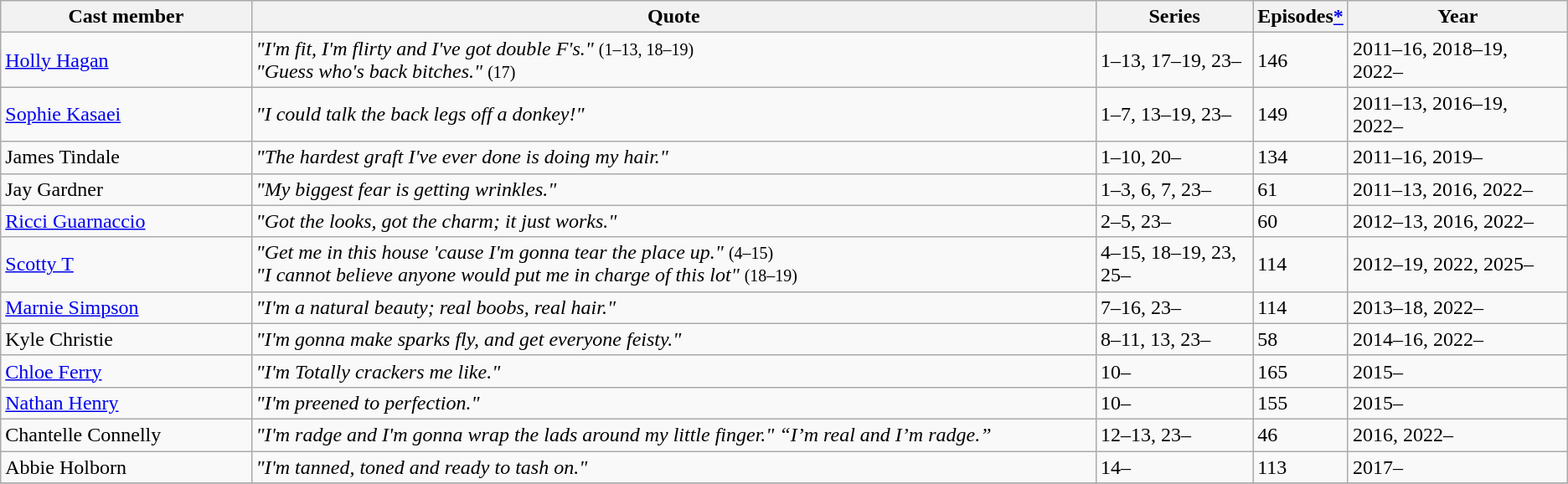<table class="wikitable sortable" "font-size:95%;">
<tr>
<th style="width:16%">Cast member</th>
<th>Quote</th>
<th style="width:10%">Series</th>
<th style="width:5%">Episodes<a href='#'>*</a></th>
<th style="width:14%">Year</th>
</tr>
<tr>
<td><a href='#'>Holly Hagan</a></td>
<td><em>"I'm fit, I'm flirty and I've got double F's."</em> <small>(1–13, 18–19)</small><br><em>"Guess who's back bitches."</em> <small>(17)</small></td>
<td>1–13, 17–19, 23–</td>
<td>146</td>
<td>2011–16, 2018–19, 2022–</td>
</tr>
<tr>
<td><a href='#'>Sophie Kasaei</a></td>
<td><em>"I could talk the back legs off a donkey!"</em></td>
<td>1–7, 13–19, 23–</td>
<td>149</td>
<td>2011–13, 2016–19, 2022–</td>
</tr>
<tr>
<td>James Tindale</td>
<td><em>"The hardest graft I've ever done is doing my hair."</em></td>
<td>1–10, 20–</td>
<td>134</td>
<td>2011–16, 2019–</td>
</tr>
<tr>
<td>Jay Gardner</td>
<td><em>"My biggest fear is getting wrinkles."</em></td>
<td>1–3, 6, 7, 23–</td>
<td>61</td>
<td>2011–13, 2016, 2022–</td>
</tr>
<tr>
<td><a href='#'>Ricci Guarnaccio</a></td>
<td><em>"Got the looks, got the charm; it just works."</em></td>
<td>2–5, 23–</td>
<td>60</td>
<td>2012–13, 2016, 2022–</td>
</tr>
<tr>
<td><a href='#'>Scotty T</a></td>
<td><em>"Get me in this house 'cause I'm gonna tear the place up."</em> <small>(4–15)</small><br><em>"I cannot believe anyone would put me in charge of this lot"</em> <small>(18–19)</small></td>
<td>4–15, 18–19, 23, 25–</td>
<td>114</td>
<td>2012–19, 2022, 2025–</td>
</tr>
<tr>
<td><a href='#'>Marnie Simpson</a></td>
<td><em>"I'm a natural beauty; real boobs, real hair."</em></td>
<td>7–16, 23–</td>
<td>114</td>
<td>2013–18, 2022–</td>
</tr>
<tr>
<td>Kyle Christie</td>
<td><em>"I'm gonna make sparks fly, and get everyone feisty."</em></td>
<td>8–11, 13, 23–</td>
<td>58</td>
<td>2014–16, 2022–</td>
</tr>
<tr>
<td><a href='#'>Chloe Ferry</a></td>
<td><em>"I'm Totally crackers me like."</em></td>
<td>10–</td>
<td>165</td>
<td>2015–</td>
</tr>
<tr>
<td><a href='#'>Nathan Henry</a></td>
<td><em>"I'm preened to perfection."</em></td>
<td>10–</td>
<td>155</td>
<td>2015–</td>
</tr>
<tr>
<td>Chantelle Connelly</td>
<td><em>"I'm radge and I'm gonna wrap the lads around my little finger." “I’m real and I’m radge.”</em></td>
<td>12–13, 23–</td>
<td>46</td>
<td>2016, 2022–</td>
</tr>
<tr>
<td>Abbie Holborn</td>
<td><em>"I'm tanned, toned and ready to tash on."</em></td>
<td>14–</td>
<td>113</td>
<td>2017–</td>
</tr>
<tr>
</tr>
</table>
